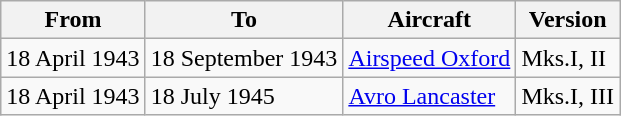<table class="wikitable">
<tr>
<th>From</th>
<th>To</th>
<th>Aircraft</th>
<th>Version</th>
</tr>
<tr>
<td>18 April 1943</td>
<td>18 September 1943</td>
<td><a href='#'>Airspeed Oxford</a></td>
<td>Mks.I, II</td>
</tr>
<tr>
<td>18 April 1943</td>
<td>18 July 1945</td>
<td><a href='#'>Avro Lancaster</a></td>
<td>Mks.I, III</td>
</tr>
</table>
